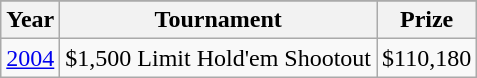<table class="wikitable">
<tr>
</tr>
<tr>
<th>Year</th>
<th>Tournament</th>
<th>Prize</th>
</tr>
<tr>
<td><a href='#'>2004</a></td>
<td>$1,500 Limit Hold'em Shootout</td>
<td>$110,180</td>
</tr>
</table>
